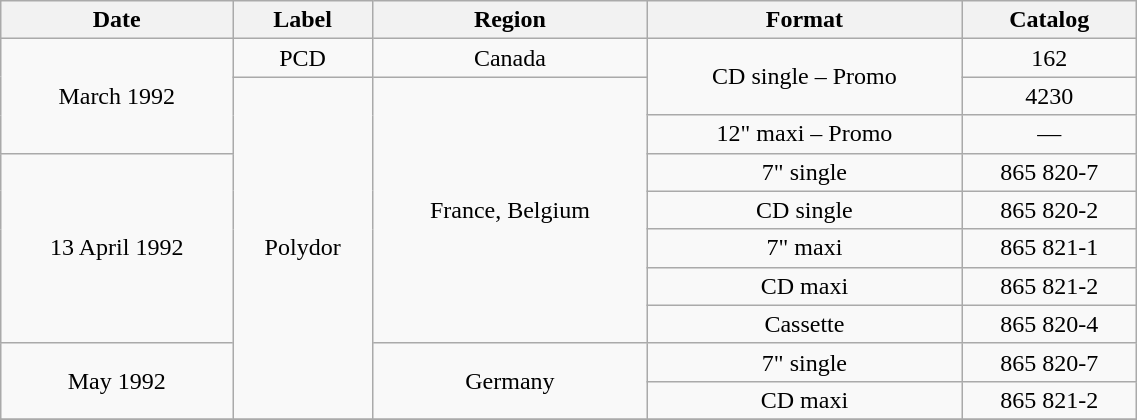<table class="wikitable" width="60%" border="1">
<tr>
<th>Date</th>
<th>Label</th>
<th>Region</th>
<th>Format</th>
<th>Catalog</th>
</tr>
<tr>
<td rowspan=3 align=center>March 1992</td>
<td align=center>PCD</td>
<td align=center>Canada</td>
<td rowspan=2 align=center>CD single – Promo</td>
<td align=center>162</td>
</tr>
<tr>
<td rowspan=9 align=center>Polydor</td>
<td rowspan=7 align=center>France, Belgium</td>
<td align=center>4230</td>
</tr>
<tr>
<td align=center>12" maxi – Promo</td>
<td align=center>—</td>
</tr>
<tr>
<td rowspan=5 align=center>13 April 1992</td>
<td align=center>7" single</td>
<td align=center>865 820-7</td>
</tr>
<tr>
<td align=center>CD single</td>
<td align=center>865 820-2</td>
</tr>
<tr>
<td align=center>7" maxi</td>
<td align=center>865 821-1</td>
</tr>
<tr>
<td align=center>CD maxi</td>
<td align=center>865 821-2</td>
</tr>
<tr>
<td align=center>Cassette</td>
<td align=center>865 820-4</td>
</tr>
<tr>
<td rowspan=2 align=center>May 1992</td>
<td rowspan=2 align=center>Germany</td>
<td align=center>7" single</td>
<td align=center>865 820-7</td>
</tr>
<tr>
<td align=center>CD maxi</td>
<td align=center>865 821-2</td>
</tr>
<tr>
</tr>
</table>
